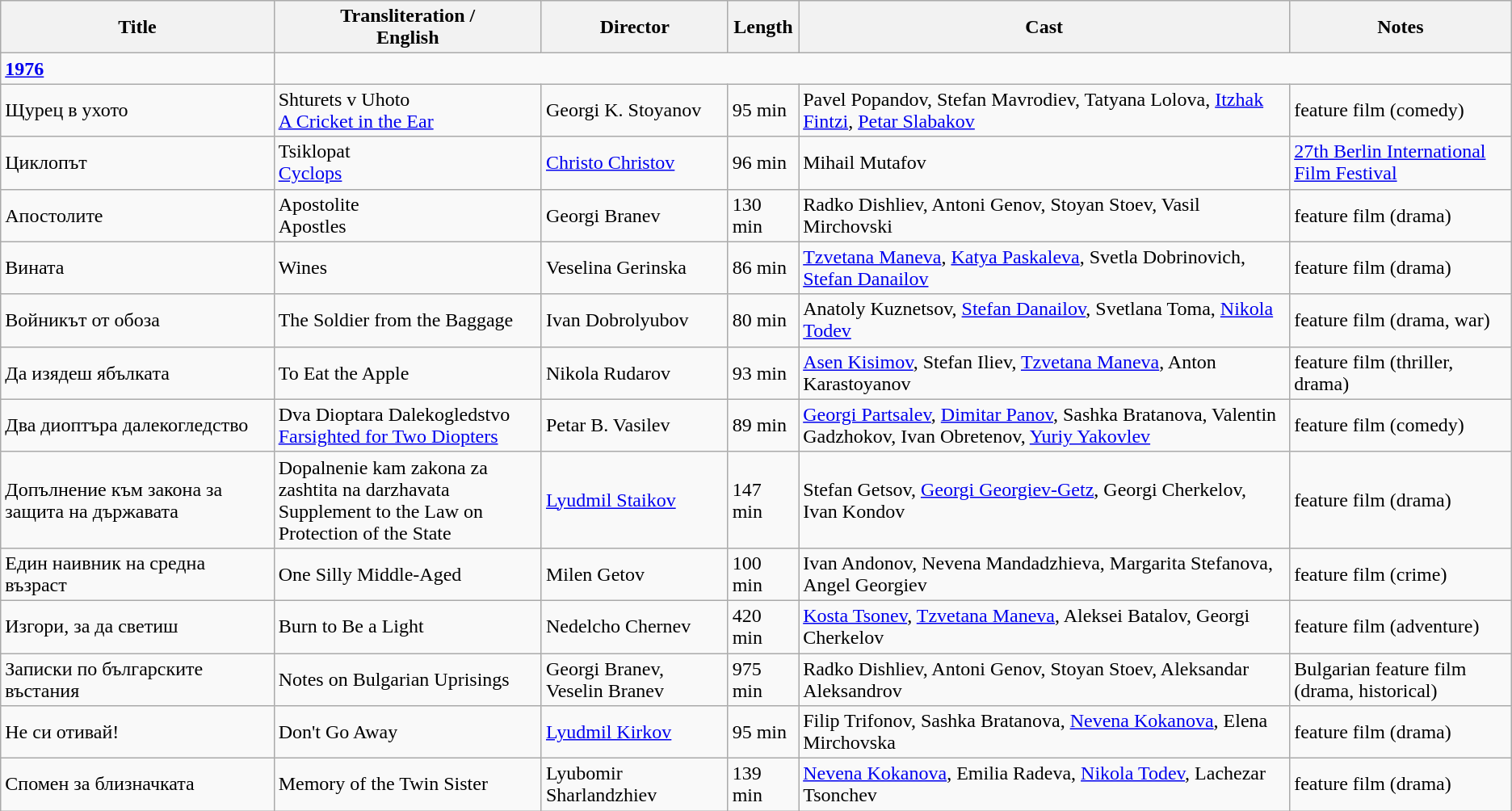<table class="wikitable">
<tr>
<th>Title</th>
<th>Transliteration / <br>English</th>
<th>Director</th>
<th>Length</th>
<th>Cast</th>
<th>Notes</th>
</tr>
<tr>
<td><strong><a href='#'>1976</a></strong></td>
</tr>
<tr>
<td>Щурец в ухото</td>
<td>Shturets v Uhoto<br><a href='#'>A Cricket in the Ear</a></td>
<td>Georgi K. Stoyanov</td>
<td>95 min</td>
<td>Pavel Popandov, Stefan Mavrodiev, Tatyana Lolova, <a href='#'>Itzhak Fintzi</a>, <a href='#'>Petar Slabakov</a></td>
<td>feature film (comedy)</td>
</tr>
<tr>
<td>Циклопът</td>
<td>Tsiklopat<br><a href='#'>Cyclops</a></td>
<td><a href='#'>Christo Christov</a></td>
<td>96 min</td>
<td>Mihail Mutafov</td>
<td><a href='#'>27th Berlin International Film Festival</a></td>
</tr>
<tr>
<td>Апостолите</td>
<td>Apostolite<br>Apostles</td>
<td>Georgi Branev</td>
<td>130 min</td>
<td>Radko Dishliev, Antoni Genov, Stoyan Stoev, Vasil Mirchovski</td>
<td>feature film (drama)</td>
</tr>
<tr>
<td>Вината</td>
<td>Wines</td>
<td>Veselina Gerinska</td>
<td>86 min</td>
<td><a href='#'>Tzvetana Maneva</a>, <a href='#'>Katya Paskaleva</a>, Svetla Dobrinovich, <a href='#'>Stefan Danailov</a></td>
<td>feature film (drama)</td>
</tr>
<tr>
<td>Войникът от обоза</td>
<td>The Soldier from the Baggage</td>
<td>Ivan Dobrolyubov</td>
<td>80 min</td>
<td>Anatoly Kuznetsov, <a href='#'>Stefan Danailov</a>, Svetlana Toma, <a href='#'>Nikola Todev</a></td>
<td>feature film (drama, war)</td>
</tr>
<tr>
<td>Да изядеш ябълката</td>
<td>To Eat the Apple</td>
<td>Nikola Rudarov</td>
<td>93 min</td>
<td><a href='#'>Asen Kisimov</a>,  Stefan Iliev, <a href='#'>Tzvetana Maneva</a>, Anton Karastoyanov</td>
<td>feature film (thriller, drama)</td>
</tr>
<tr>
<td>Два диоптъра далекогледство</td>
<td>Dva Dioptara Dalekogledstvo<br><a href='#'>Farsighted for Two Diopters</a></td>
<td>Petar B. Vasilev</td>
<td>89 min</td>
<td><a href='#'>Georgi Partsalev</a>, <a href='#'>Dimitar Panov</a>, Sashka Bratanova, Valentin Gadzhokov, Ivan Obretenov, <a href='#'>Yuriy Yakovlev</a></td>
<td>feature film (comedy)</td>
</tr>
<tr>
<td>Допълнение към закона за защита на държавата</td>
<td>Dopalnenie kam zakona za zashtita na darzhavata<br>Supplement to the Law on Protection of the State</td>
<td><a href='#'>Lyudmil Staikov</a></td>
<td>147 min</td>
<td>Stefan Getsov, <a href='#'>Georgi Georgiev-Getz</a>, Georgi Cherkelov, Ivan Kondov</td>
<td>feature film (drama)</td>
</tr>
<tr>
<td>Един наивник на средна възраст</td>
<td>One Silly Middle-Aged</td>
<td>Milen Getov</td>
<td>100 min</td>
<td>Ivan Andonov, Nevena Mandadzhieva, Margarita Stefanova, Angel Georgiev</td>
<td>feature film (crime)</td>
</tr>
<tr>
<td>Изгори, за да светиш</td>
<td>Burn to Be a Light</td>
<td>Nedelcho Chernev</td>
<td>420 min</td>
<td><a href='#'>Kosta Tsonev</a>, <a href='#'>Tzvetana Maneva</a>, Aleksei Batalov, Georgi Cherkelov</td>
<td>feature film (adventure)</td>
</tr>
<tr>
<td>Записки по българските въстания</td>
<td>Notes on Bulgarian Uprisings</td>
<td>Georgi Branev, Veselin Branev</td>
<td>975 min</td>
<td>Radko Dishliev, Antoni Genov, Stoyan Stoev, Aleksandar Aleksandrov</td>
<td>Bulgarian feature film (drama, historical)</td>
</tr>
<tr>
<td>Не си отивай!</td>
<td>Don't Go Away</td>
<td><a href='#'>Lyudmil Kirkov</a></td>
<td>95 min</td>
<td>Filip Trifonov, Sashka Bratanova, <a href='#'>Nevena Kokanova</a>, Elena Mirchovska</td>
<td>feature film (drama)</td>
</tr>
<tr>
<td>Спомен за близначката</td>
<td>Memory of the Twin Sister</td>
<td>Lyubomir Sharlandzhiev</td>
<td>139 min</td>
<td><a href='#'>Nevena Kokanova</a>, Emilia Radeva, <a href='#'>Nikola Todev</a>, Lachezar Tsonchev</td>
<td>feature film (drama)</td>
</tr>
</table>
